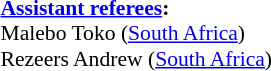<table width=100% style="font-size: 90%">
<tr>
<td><br><strong><a href='#'>Assistant referees</a>:</strong>
<br>Malebo Toko (<a href='#'>South Africa</a>)
<br>Rezeers Andrew (<a href='#'>South Africa</a>)</td>
</tr>
</table>
